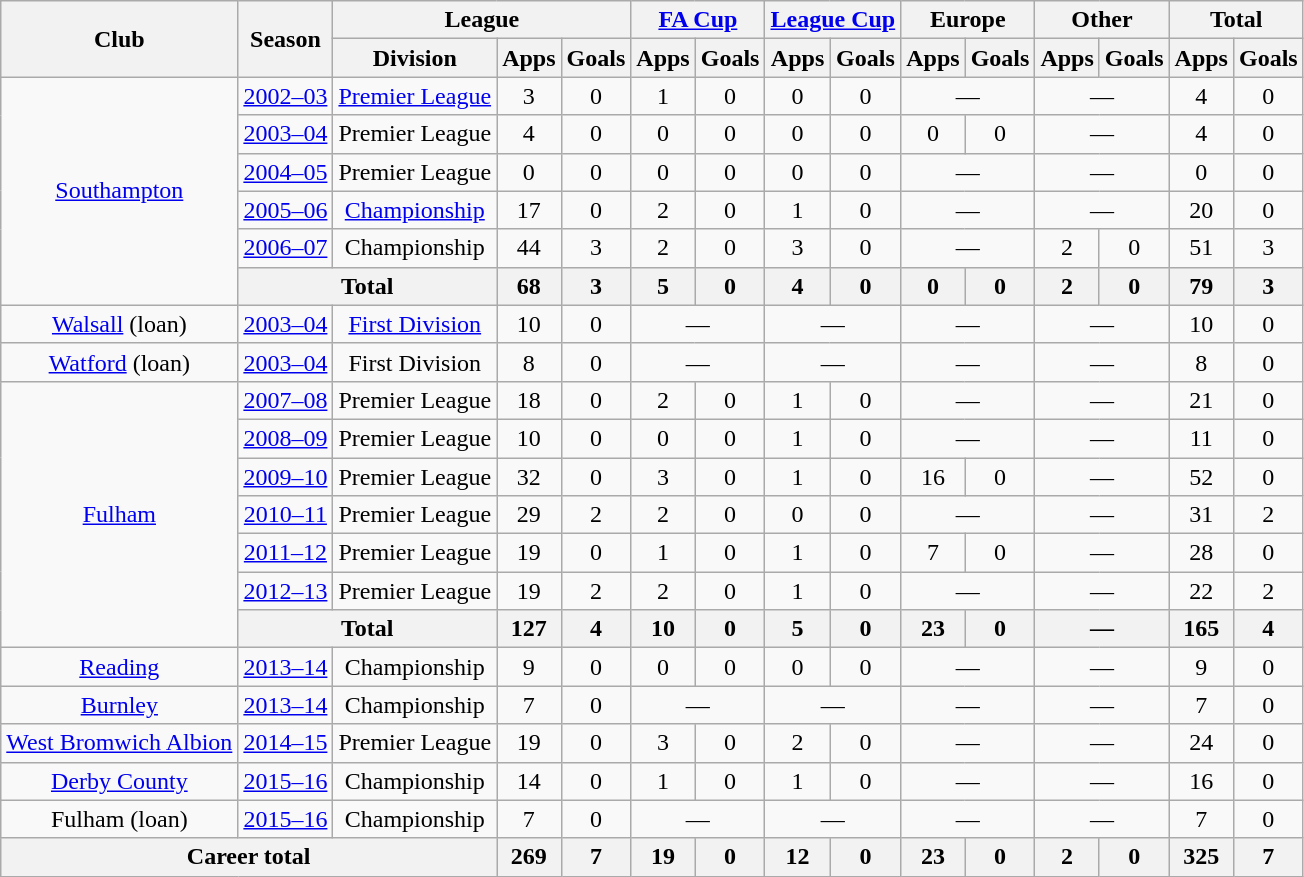<table class="wikitable" style="text-align:center">
<tr>
<th rowspan=2>Club</th>
<th rowspan=2>Season</th>
<th colspan=3>League</th>
<th colspan=2><a href='#'>FA Cup</a></th>
<th colspan=2><a href='#'>League Cup</a></th>
<th colspan=2>Europe</th>
<th colspan=2>Other</th>
<th colspan=2>Total</th>
</tr>
<tr>
<th>Division</th>
<th>Apps</th>
<th>Goals</th>
<th>Apps</th>
<th>Goals</th>
<th>Apps</th>
<th>Goals</th>
<th>Apps</th>
<th>Goals</th>
<th>Apps</th>
<th>Goals</th>
<th>Apps</th>
<th>Goals</th>
</tr>
<tr>
<td rowspan=6><a href='#'>Southampton</a></td>
<td><a href='#'>2002–03</a></td>
<td><a href='#'>Premier League</a></td>
<td>3</td>
<td>0</td>
<td>1</td>
<td>0</td>
<td>0</td>
<td>0</td>
<td colspan=2>—</td>
<td colspan=2>—</td>
<td>4</td>
<td>0</td>
</tr>
<tr>
<td><a href='#'>2003–04</a></td>
<td>Premier League</td>
<td>4</td>
<td>0</td>
<td>0</td>
<td>0</td>
<td>0</td>
<td>0</td>
<td>0</td>
<td>0</td>
<td colspan=2>—</td>
<td>4</td>
<td>0</td>
</tr>
<tr>
<td><a href='#'>2004–05</a></td>
<td>Premier League</td>
<td>0</td>
<td>0</td>
<td>0</td>
<td>0</td>
<td>0</td>
<td>0</td>
<td colspan=2>—</td>
<td colspan=2>—</td>
<td>0</td>
<td>0</td>
</tr>
<tr>
<td><a href='#'>2005–06</a></td>
<td><a href='#'>Championship</a></td>
<td>17</td>
<td>0</td>
<td>2</td>
<td>0</td>
<td>1</td>
<td>0</td>
<td colspan=2>—</td>
<td colspan=2>—</td>
<td>20</td>
<td>0</td>
</tr>
<tr>
<td><a href='#'>2006–07</a></td>
<td>Championship</td>
<td>44</td>
<td>3</td>
<td>2</td>
<td>0</td>
<td>3</td>
<td>0</td>
<td colspan=2>—</td>
<td>2</td>
<td>0</td>
<td>51</td>
<td>3</td>
</tr>
<tr>
<th colspan=2>Total</th>
<th>68</th>
<th>3</th>
<th>5</th>
<th>0</th>
<th>4</th>
<th>0</th>
<th>0</th>
<th>0</th>
<th>2</th>
<th>0</th>
<th>79</th>
<th>3</th>
</tr>
<tr>
<td><a href='#'>Walsall</a> (loan)</td>
<td><a href='#'>2003–04</a></td>
<td><a href='#'>First Division</a></td>
<td>10</td>
<td>0</td>
<td colspan=2>—</td>
<td colspan=2>—</td>
<td colspan=2>—</td>
<td colspan=2>—</td>
<td>10</td>
<td>0</td>
</tr>
<tr>
<td><a href='#'>Watford</a> (loan)</td>
<td><a href='#'>2003–04</a></td>
<td>First Division</td>
<td>8</td>
<td>0</td>
<td colspan=2>—</td>
<td colspan=2>—</td>
<td colspan=2>—</td>
<td colspan=2>—</td>
<td>8</td>
<td>0</td>
</tr>
<tr>
<td rowspan=7><a href='#'>Fulham</a></td>
<td><a href='#'>2007–08</a></td>
<td>Premier League</td>
<td>18</td>
<td>0</td>
<td>2</td>
<td>0</td>
<td>1</td>
<td>0</td>
<td colspan=2>—</td>
<td colspan=2>—</td>
<td>21</td>
<td>0</td>
</tr>
<tr>
<td><a href='#'>2008–09</a></td>
<td>Premier League</td>
<td>10</td>
<td>0</td>
<td>0</td>
<td>0</td>
<td>1</td>
<td>0</td>
<td colspan=2>—</td>
<td colspan=2>—</td>
<td>11</td>
<td>0</td>
</tr>
<tr>
<td><a href='#'>2009–10</a></td>
<td>Premier League</td>
<td>32</td>
<td>0</td>
<td>3</td>
<td>0</td>
<td>1</td>
<td>0</td>
<td>16</td>
<td>0</td>
<td colspan=2>—</td>
<td>52</td>
<td>0</td>
</tr>
<tr>
<td><a href='#'>2010–11</a></td>
<td>Premier League</td>
<td>29</td>
<td>2</td>
<td>2</td>
<td>0</td>
<td>0</td>
<td>0</td>
<td colspan=2>—</td>
<td colspan=2>—</td>
<td>31</td>
<td>2</td>
</tr>
<tr>
<td><a href='#'>2011–12</a></td>
<td>Premier League</td>
<td>19</td>
<td>0</td>
<td>1</td>
<td>0</td>
<td>1</td>
<td>0</td>
<td>7</td>
<td>0</td>
<td colspan=2>—</td>
<td>28</td>
<td>0</td>
</tr>
<tr>
<td><a href='#'>2012–13</a></td>
<td>Premier League</td>
<td>19</td>
<td>2</td>
<td>2</td>
<td>0</td>
<td>1</td>
<td>0</td>
<td colspan=2>—</td>
<td colspan=2>—</td>
<td>22</td>
<td>2</td>
</tr>
<tr>
<th colspan=2>Total</th>
<th>127</th>
<th>4</th>
<th>10</th>
<th>0</th>
<th>5</th>
<th>0</th>
<th>23</th>
<th>0</th>
<th colspan=2>—</th>
<th>165</th>
<th>4</th>
</tr>
<tr>
<td><a href='#'>Reading</a></td>
<td><a href='#'>2013–14</a></td>
<td>Championship</td>
<td>9</td>
<td>0</td>
<td>0</td>
<td>0</td>
<td>0</td>
<td>0</td>
<td colspan=2>—</td>
<td colspan=2>—</td>
<td>9</td>
<td>0</td>
</tr>
<tr>
<td><a href='#'>Burnley</a></td>
<td><a href='#'>2013–14</a></td>
<td>Championship</td>
<td>7</td>
<td>0</td>
<td colspan=2>—</td>
<td colspan=2>—</td>
<td colspan=2>—</td>
<td colspan=2>—</td>
<td>7</td>
<td>0</td>
</tr>
<tr>
<td><a href='#'>West Bromwich Albion</a></td>
<td><a href='#'>2014–15</a></td>
<td>Premier League</td>
<td>19</td>
<td>0</td>
<td>3</td>
<td>0</td>
<td>2</td>
<td>0</td>
<td colspan=2>—</td>
<td colspan=2>—</td>
<td>24</td>
<td>0</td>
</tr>
<tr>
<td><a href='#'>Derby County</a></td>
<td><a href='#'>2015–16</a></td>
<td>Championship</td>
<td>14</td>
<td>0</td>
<td>1</td>
<td>0</td>
<td>1</td>
<td>0</td>
<td colspan=2>—</td>
<td colspan=2>—</td>
<td>16</td>
<td>0</td>
</tr>
<tr>
<td>Fulham (loan)</td>
<td><a href='#'>2015–16</a></td>
<td>Championship</td>
<td>7</td>
<td>0</td>
<td colspan=2>—</td>
<td colspan=2>—</td>
<td colspan=2>—</td>
<td colspan=2>—</td>
<td>7</td>
<td>0</td>
</tr>
<tr>
<th colspan=3>Career total</th>
<th>269</th>
<th>7</th>
<th>19</th>
<th>0</th>
<th>12</th>
<th>0</th>
<th>23</th>
<th>0</th>
<th>2</th>
<th>0</th>
<th>325</th>
<th>7</th>
</tr>
</table>
